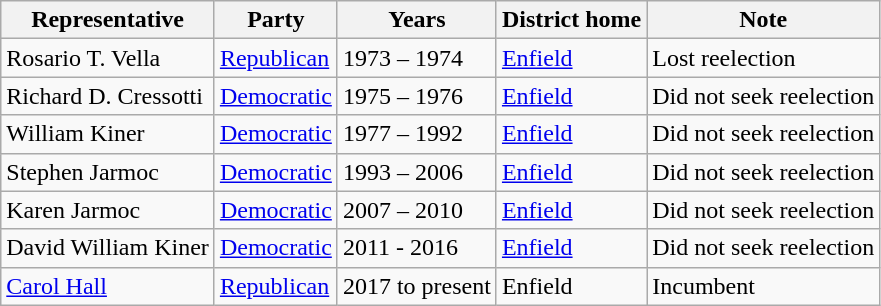<table class=wikitable>
<tr valign=bottom>
<th>Representative</th>
<th>Party</th>
<th>Years</th>
<th>District home</th>
<th>Note</th>
</tr>
<tr>
<td>Rosario T. Vella</td>
<td><a href='#'>Republican</a></td>
<td>1973 – 1974</td>
<td><a href='#'>Enfield</a></td>
<td>Lost reelection</td>
</tr>
<tr>
<td>Richard D. Cressotti</td>
<td><a href='#'>Democratic</a></td>
<td>1975 – 1976</td>
<td><a href='#'>Enfield</a></td>
<td>Did not seek reelection</td>
</tr>
<tr>
<td>William Kiner</td>
<td><a href='#'>Democratic</a></td>
<td>1977 – 1992</td>
<td><a href='#'>Enfield</a></td>
<td>Did not seek reelection</td>
</tr>
<tr>
<td>Stephen Jarmoc</td>
<td><a href='#'>Democratic</a></td>
<td>1993 – 2006</td>
<td><a href='#'>Enfield</a></td>
<td>Did not seek reelection</td>
</tr>
<tr>
<td>Karen Jarmoc</td>
<td><a href='#'>Democratic</a></td>
<td>2007 – 2010</td>
<td><a href='#'>Enfield</a></td>
<td>Did not seek reelection</td>
</tr>
<tr>
<td>David William Kiner</td>
<td><a href='#'>Democratic</a></td>
<td>2011 - 2016</td>
<td><a href='#'>Enfield</a></td>
<td>Did not seek reelection</td>
</tr>
<tr>
<td><a href='#'>Carol Hall</a></td>
<td><a href='#'>Republican</a></td>
<td>2017 to present</td>
<td>Enfield</td>
<td>Incumbent</td>
</tr>
</table>
